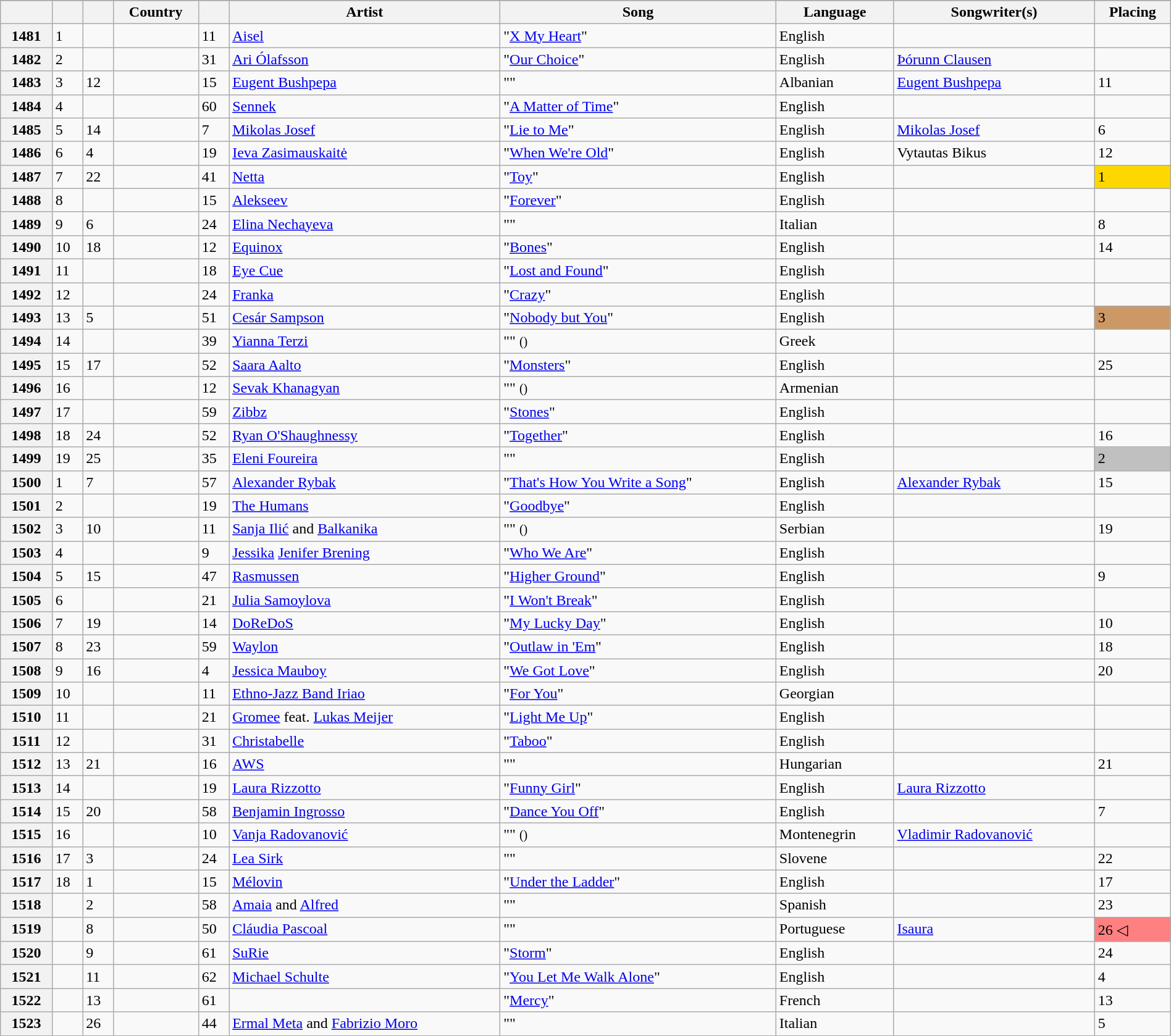<table class="wikitable sortable plainrowheaders" style="width:100%">
<tr>
</tr>
<tr>
<th scope="col"></th>
<th scope="col"></th>
<th scope="col"></th>
<th scope="col">Country</th>
<th scope="col" class="unsortable"></th>
<th scope="col">Artist</th>
<th scope="col">Song</th>
<th scope="col">Language</th>
<th scope="col">Songwriter(s)</th>
<th scope="col">Placing</th>
</tr>
<tr>
<th scope="row">1481</th>
<td>1 </td>
<td></td>
<td></td>
<td>11</td>
<td><a href='#'>Aisel</a></td>
<td>"<a href='#'>X My Heart</a>"</td>
<td>English</td>
<td></td>
<td></td>
</tr>
<tr>
<th scope="row">1482</th>
<td>2 </td>
<td></td>
<td></td>
<td>31</td>
<td><a href='#'>Ari Ólafsson</a></td>
<td>"<a href='#'>Our Choice</a>"</td>
<td>English</td>
<td><a href='#'>Þórunn Clausen</a></td>
<td></td>
</tr>
<tr>
<th scope="row">1483</th>
<td>3 </td>
<td>12</td>
<td></td>
<td>15</td>
<td><a href='#'>Eugent Bushpepa</a></td>
<td>""</td>
<td>Albanian</td>
<td><a href='#'>Eugent Bushpepa</a></td>
<td>11 </td>
</tr>
<tr>
<th scope="row">1484</th>
<td>4 </td>
<td></td>
<td></td>
<td>60</td>
<td><a href='#'>Sennek</a></td>
<td>"<a href='#'>A Matter of Time</a>"</td>
<td>English</td>
<td></td>
<td></td>
</tr>
<tr>
<th scope="row">1485</th>
<td>5 </td>
<td>14</td>
<td></td>
<td>7</td>
<td><a href='#'>Mikolas Josef</a></td>
<td>"<a href='#'>Lie to Me</a>"</td>
<td>English</td>
<td><a href='#'>Mikolas Josef</a></td>
<td>6 </td>
</tr>
<tr>
<th scope="row">1486</th>
<td>6 </td>
<td>4</td>
<td></td>
<td>19</td>
<td><a href='#'>Ieva Zasimauskaitė</a></td>
<td>"<a href='#'>When We're Old</a>"</td>
<td>English</td>
<td>Vytautas Bikus</td>
<td>12 </td>
</tr>
<tr>
<th scope="row">1487</th>
<td>7 </td>
<td>22</td>
<td></td>
<td>41</td>
<td><a href='#'>Netta</a></td>
<td>"<a href='#'>Toy</a>"</td>
<td>English</td>
<td></td>
<td bgcolor="gold">1 </td>
</tr>
<tr>
<th scope="row">1488</th>
<td>8 </td>
<td></td>
<td></td>
<td>15</td>
<td><a href='#'>Alekseev</a></td>
<td>"<a href='#'>Forever</a>"</td>
<td>English</td>
<td></td>
<td></td>
</tr>
<tr>
<th scope="row">1489</th>
<td>9 </td>
<td>6</td>
<td></td>
<td>24</td>
<td><a href='#'>Elina Nechayeva</a></td>
<td>""</td>
<td>Italian</td>
<td></td>
<td>8 </td>
</tr>
<tr>
<th scope="row">1490</th>
<td>10 </td>
<td>18</td>
<td></td>
<td>12</td>
<td><a href='#'>Equinox</a></td>
<td>"<a href='#'>Bones</a>"</td>
<td>English</td>
<td></td>
<td>14 </td>
</tr>
<tr>
<th scope="row">1491</th>
<td>11 </td>
<td></td>
<td></td>
<td>18</td>
<td><a href='#'>Eye Cue</a></td>
<td>"<a href='#'>Lost and Found</a>"</td>
<td>English</td>
<td></td>
<td></td>
</tr>
<tr>
<th scope="row">1492</th>
<td>12 </td>
<td></td>
<td></td>
<td>24</td>
<td><a href='#'>Franka</a></td>
<td>"<a href='#'>Crazy</a>"</td>
<td>English</td>
<td></td>
<td></td>
</tr>
<tr>
<th scope="row">1493</th>
<td>13 </td>
<td>5</td>
<td></td>
<td>51</td>
<td><a href='#'>Cesár Sampson</a></td>
<td>"<a href='#'>Nobody but You</a>"</td>
<td>English</td>
<td></td>
<td bgcolor="#C96">3 </td>
</tr>
<tr>
<th scope="row">1494</th>
<td>14 </td>
<td></td>
<td></td>
<td>39</td>
<td><a href='#'>Yianna Terzi</a></td>
<td>"" <small>()</small></td>
<td>Greek</td>
<td></td>
<td></td>
</tr>
<tr>
<th scope="row">1495</th>
<td>15 </td>
<td>17</td>
<td></td>
<td>52</td>
<td><a href='#'>Saara Aalto</a></td>
<td>"<a href='#'>Monsters</a>"</td>
<td>English</td>
<td></td>
<td>25 </td>
</tr>
<tr>
<th scope="row">1496</th>
<td>16 </td>
<td></td>
<td></td>
<td>12</td>
<td><a href='#'>Sevak Khanagyan</a></td>
<td>"" <small>()</small></td>
<td>Armenian</td>
<td></td>
<td></td>
</tr>
<tr>
<th scope="row">1497</th>
<td>17 </td>
<td></td>
<td></td>
<td>59</td>
<td><a href='#'>Zibbz</a></td>
<td>"<a href='#'>Stones</a>"</td>
<td>English</td>
<td></td>
<td></td>
</tr>
<tr>
<th scope="row">1498</th>
<td>18 </td>
<td>24</td>
<td></td>
<td>52</td>
<td><a href='#'>Ryan O'Shaughnessy</a></td>
<td>"<a href='#'>Together</a>"</td>
<td>English</td>
<td></td>
<td>16 </td>
</tr>
<tr>
<th scope="row">1499</th>
<td>19 </td>
<td>25</td>
<td></td>
<td>35</td>
<td><a href='#'>Eleni Foureira</a></td>
<td>""</td>
<td>English</td>
<td></td>
<td bgcolor="silver">2 </td>
</tr>
<tr>
<th scope="row">1500</th>
<td>1 </td>
<td>7</td>
<td></td>
<td>57</td>
<td><a href='#'>Alexander Rybak</a></td>
<td>"<a href='#'>That's How You Write a Song</a>"</td>
<td>English</td>
<td><a href='#'>Alexander Rybak</a></td>
<td>15 </td>
</tr>
<tr>
<th scope="row">1501</th>
<td>2 </td>
<td></td>
<td></td>
<td>19</td>
<td><a href='#'>The Humans</a></td>
<td>"<a href='#'>Goodbye</a>"</td>
<td>English</td>
<td></td>
<td></td>
</tr>
<tr>
<th scope="row">1502</th>
<td>3 </td>
<td>10</td>
<td></td>
<td>11</td>
<td><a href='#'>Sanja Ilić</a> and <a href='#'>Balkanika</a></td>
<td>"" <small>()</small></td>
<td>Serbian</td>
<td></td>
<td>19 </td>
</tr>
<tr>
<th scope="row">1503</th>
<td>4 </td>
<td></td>
<td></td>
<td>9</td>
<td><a href='#'>Jessika</a>  <a href='#'>Jenifer Brening</a></td>
<td>"<a href='#'>Who We Are</a>"</td>
<td>English</td>
<td></td>
<td></td>
</tr>
<tr>
<th scope="row">1504</th>
<td>5 </td>
<td>15</td>
<td></td>
<td>47</td>
<td><a href='#'>Rasmussen</a></td>
<td>"<a href='#'>Higher Ground</a>"</td>
<td>English</td>
<td></td>
<td>9 </td>
</tr>
<tr>
<th scope="row">1505</th>
<td>6 </td>
<td></td>
<td></td>
<td>21</td>
<td><a href='#'>Julia Samoylova</a></td>
<td>"<a href='#'>I Won't Break</a>"</td>
<td>English</td>
<td></td>
<td></td>
</tr>
<tr>
<th scope="row">1506</th>
<td>7 </td>
<td>19</td>
<td></td>
<td>14</td>
<td><a href='#'>DoReDoS</a></td>
<td>"<a href='#'>My Lucky Day</a>"</td>
<td>English</td>
<td></td>
<td>10 </td>
</tr>
<tr>
<th scope="row">1507</th>
<td>8 </td>
<td>23</td>
<td></td>
<td>59</td>
<td><a href='#'>Waylon</a></td>
<td>"<a href='#'>Outlaw in 'Em</a>"</td>
<td>English</td>
<td></td>
<td>18 </td>
</tr>
<tr>
<th scope="row">1508</th>
<td>9 </td>
<td>16</td>
<td></td>
<td>4</td>
<td><a href='#'>Jessica Mauboy</a></td>
<td>"<a href='#'>We Got Love</a>"</td>
<td>English</td>
<td></td>
<td>20 </td>
</tr>
<tr>
<th scope="row">1509</th>
<td>10 </td>
<td></td>
<td></td>
<td>11</td>
<td><a href='#'>Ethno-Jazz Band Iriao</a></td>
<td>"<a href='#'>For You</a>"</td>
<td>Georgian</td>
<td></td>
<td></td>
</tr>
<tr>
<th scope="row">1510</th>
<td>11 </td>
<td></td>
<td></td>
<td>21</td>
<td><a href='#'>Gromee</a> feat. <a href='#'>Lukas Meijer</a></td>
<td>"<a href='#'>Light Me Up</a>"</td>
<td>English</td>
<td></td>
<td></td>
</tr>
<tr>
<th scope="row">1511</th>
<td>12 </td>
<td></td>
<td></td>
<td>31</td>
<td><a href='#'>Christabelle</a></td>
<td>"<a href='#'>Taboo</a>"</td>
<td>English</td>
<td></td>
<td></td>
</tr>
<tr>
<th scope="row">1512</th>
<td>13 </td>
<td>21</td>
<td></td>
<td>16</td>
<td><a href='#'>AWS</a></td>
<td>""</td>
<td>Hungarian</td>
<td></td>
<td>21 </td>
</tr>
<tr>
<th scope="row">1513</th>
<td>14 </td>
<td></td>
<td></td>
<td>19</td>
<td><a href='#'>Laura Rizzotto</a></td>
<td>"<a href='#'>Funny Girl</a>"</td>
<td>English</td>
<td><a href='#'>Laura Rizzotto</a></td>
<td></td>
</tr>
<tr>
<th scope="row">1514</th>
<td>15 </td>
<td>20</td>
<td></td>
<td>58</td>
<td><a href='#'>Benjamin Ingrosso</a></td>
<td>"<a href='#'>Dance You Off</a>"</td>
<td>English</td>
<td></td>
<td>7 </td>
</tr>
<tr>
<th scope="row">1515</th>
<td>16 </td>
<td></td>
<td></td>
<td>10</td>
<td><a href='#'>Vanja Radovanović</a></td>
<td>"" <small>()</small></td>
<td>Montenegrin</td>
<td><a href='#'>Vladimir Radovanović</a></td>
<td></td>
</tr>
<tr>
<th scope="row">1516</th>
<td>17 </td>
<td>3</td>
<td></td>
<td>24</td>
<td><a href='#'>Lea Sirk</a></td>
<td>""</td>
<td>Slovene</td>
<td></td>
<td>22 </td>
</tr>
<tr>
<th scope="row">1517</th>
<td>18 </td>
<td>1</td>
<td></td>
<td>15</td>
<td><a href='#'>Mélovin</a></td>
<td>"<a href='#'>Under the Ladder</a>"</td>
<td>English</td>
<td></td>
<td>17 </td>
</tr>
<tr>
<th scope="row">1518</th>
<td></td>
<td>2</td>
<td></td>
<td>58</td>
<td><a href='#'>Amaia</a> and <a href='#'>Alfred</a></td>
<td>""</td>
<td>Spanish</td>
<td></td>
<td>23</td>
</tr>
<tr>
<th scope="row">1519</th>
<td></td>
<td>8</td>
<td></td>
<td>50</td>
<td><a href='#'>Cláudia Pascoal</a></td>
<td>""</td>
<td>Portuguese</td>
<td><a href='#'>Isaura</a></td>
<td bgcolor="#FE8080">26 ◁</td>
</tr>
<tr>
<th scope="row">1520</th>
<td></td>
<td>9</td>
<td></td>
<td>61</td>
<td><a href='#'>SuRie</a></td>
<td>"<a href='#'>Storm</a>"</td>
<td>English</td>
<td></td>
<td>24</td>
</tr>
<tr>
<th scope="row">1521</th>
<td></td>
<td>11</td>
<td></td>
<td>62</td>
<td><a href='#'>Michael Schulte</a></td>
<td>"<a href='#'>You Let Me Walk Alone</a>"</td>
<td>English</td>
<td></td>
<td>4</td>
</tr>
<tr>
<th scope="row">1522</th>
<td></td>
<td>13</td>
<td></td>
<td>61</td>
<td></td>
<td>"<a href='#'>Mercy</a>"</td>
<td>French</td>
<td></td>
<td>13</td>
</tr>
<tr>
<th scope="row">1523</th>
<td></td>
<td>26</td>
<td></td>
<td>44</td>
<td><a href='#'>Ermal Meta</a> and <a href='#'>Fabrizio Moro</a></td>
<td>""</td>
<td>Italian</td>
<td></td>
<td>5</td>
</tr>
</table>
